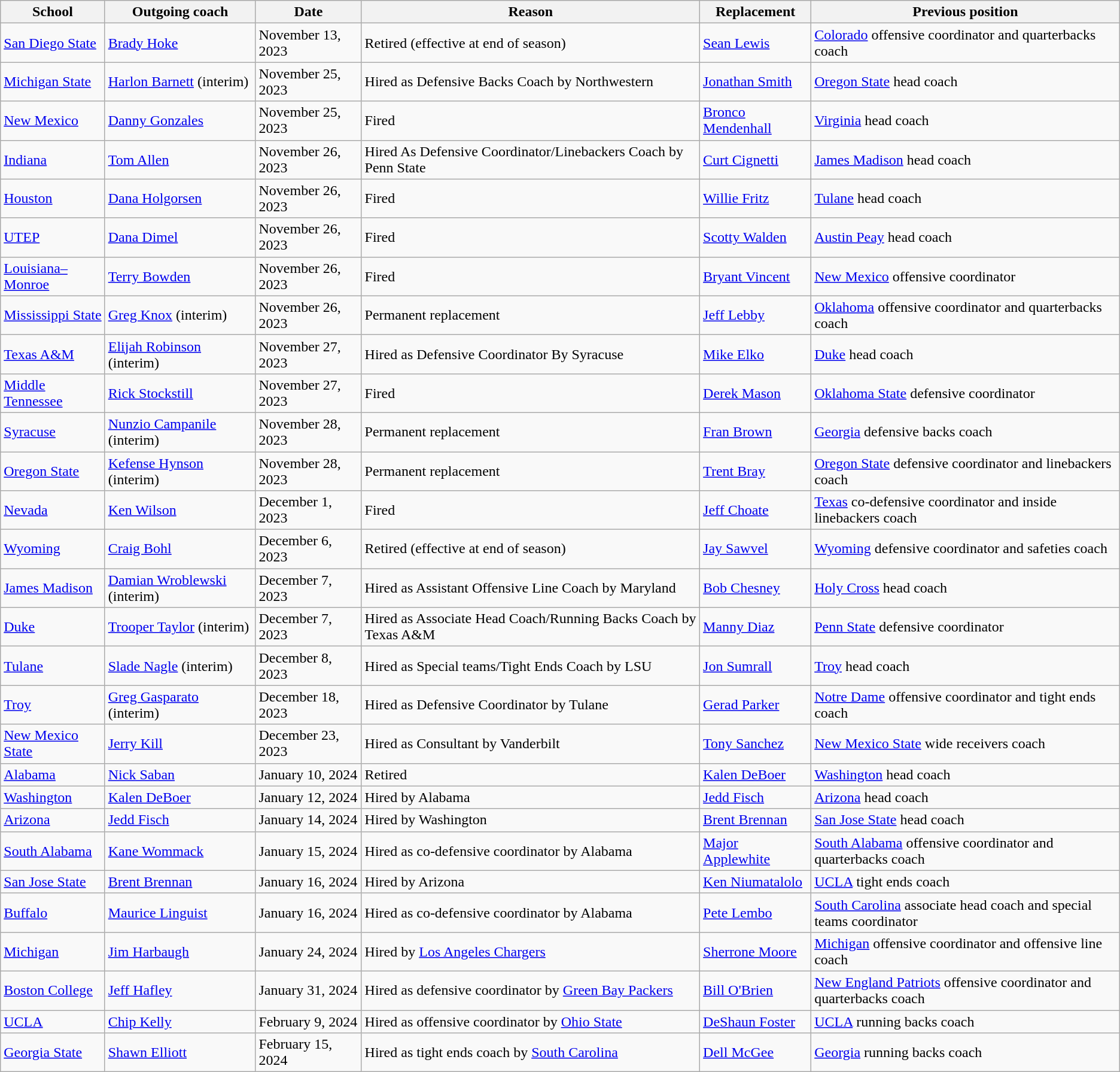<table class="wikitable sortable">
<tr>
<th>School</th>
<th>Outgoing coach</th>
<th>Date</th>
<th>Reason</th>
<th>Replacement</th>
<th>Previous position</th>
</tr>
<tr>
<td><a href='#'>San Diego State</a></td>
<td><a href='#'>Brady Hoke</a></td>
<td>November 13, 2023</td>
<td>Retired (effective at end of season)</td>
<td><a href='#'>Sean Lewis</a></td>
<td><a href='#'>Colorado</a> offensive coordinator and quarterbacks coach</td>
</tr>
<tr>
<td><a href='#'>Michigan State</a></td>
<td><a href='#'>Harlon Barnett</a> (interim)</td>
<td>November 25, 2023</td>
<td>Hired as Defensive Backs Coach by Northwestern</td>
<td><a href='#'>Jonathan Smith</a></td>
<td><a href='#'>Oregon State</a> head coach</td>
</tr>
<tr>
<td><a href='#'>New Mexico</a></td>
<td><a href='#'>Danny Gonzales</a></td>
<td>November 25, 2023</td>
<td>Fired</td>
<td><a href='#'>Bronco Mendenhall</a></td>
<td><a href='#'>Virginia</a> head coach</td>
</tr>
<tr>
<td><a href='#'>Indiana</a></td>
<td><a href='#'>Tom Allen</a></td>
<td>November 26, 2023</td>
<td>Hired As Defensive Coordinator/Linebackers Coach by Penn State</td>
<td><a href='#'>Curt Cignetti</a></td>
<td><a href='#'>James Madison</a> head coach</td>
</tr>
<tr>
<td><a href='#'>Houston</a></td>
<td><a href='#'>Dana Holgorsen</a></td>
<td>November 26, 2023</td>
<td>Fired</td>
<td><a href='#'>Willie Fritz</a></td>
<td><a href='#'>Tulane</a> head coach</td>
</tr>
<tr>
<td><a href='#'>UTEP</a></td>
<td><a href='#'>Dana Dimel</a></td>
<td>November 26, 2023</td>
<td>Fired</td>
<td><a href='#'>Scotty Walden</a></td>
<td><a href='#'>Austin Peay</a> head coach</td>
</tr>
<tr>
<td><a href='#'>Louisiana–Monroe</a></td>
<td><a href='#'>Terry Bowden</a></td>
<td>November 26, 2023</td>
<td>Fired</td>
<td><a href='#'>Bryant Vincent</a></td>
<td><a href='#'>New Mexico</a> offensive coordinator</td>
</tr>
<tr>
<td><a href='#'>Mississippi State</a></td>
<td><a href='#'>Greg Knox</a> (interim)</td>
<td>November 26, 2023</td>
<td>Permanent replacement</td>
<td><a href='#'>Jeff Lebby</a></td>
<td><a href='#'>Oklahoma</a> offensive coordinator and quarterbacks coach</td>
</tr>
<tr>
<td><a href='#'>Texas A&M</a></td>
<td><a href='#'>Elijah Robinson</a> (interim)</td>
<td>November 27, 2023</td>
<td>Hired as Defensive Coordinator By Syracuse</td>
<td><a href='#'>Mike Elko</a></td>
<td><a href='#'>Duke</a> head coach</td>
</tr>
<tr>
<td><a href='#'>Middle Tennessee</a></td>
<td><a href='#'>Rick Stockstill</a></td>
<td>November 27, 2023</td>
<td>Fired</td>
<td><a href='#'>Derek Mason</a></td>
<td><a href='#'>Oklahoma State</a> defensive coordinator</td>
</tr>
<tr>
<td><a href='#'>Syracuse</a></td>
<td><a href='#'>Nunzio Campanile</a> (interim)</td>
<td>November 28, 2023</td>
<td>Permanent replacement</td>
<td><a href='#'>Fran Brown</a></td>
<td><a href='#'>Georgia</a> defensive backs coach</td>
</tr>
<tr>
<td><a href='#'>Oregon State</a></td>
<td><a href='#'>Kefense Hynson</a> (interim)</td>
<td>November 28, 2023</td>
<td>Permanent replacement</td>
<td><a href='#'>Trent Bray</a></td>
<td><a href='#'>Oregon State</a> defensive coordinator and linebackers coach</td>
</tr>
<tr>
<td><a href='#'>Nevada</a></td>
<td><a href='#'>Ken Wilson</a></td>
<td>December 1, 2023</td>
<td>Fired</td>
<td><a href='#'>Jeff Choate</a></td>
<td><a href='#'>Texas</a> co-defensive coordinator and inside linebackers coach</td>
</tr>
<tr>
<td><a href='#'>Wyoming</a></td>
<td><a href='#'>Craig Bohl</a></td>
<td>December 6, 2023</td>
<td>Retired (effective at end of season)</td>
<td><a href='#'>Jay Sawvel</a></td>
<td><a href='#'>Wyoming</a> defensive coordinator and safeties coach</td>
</tr>
<tr>
<td><a href='#'>James Madison</a></td>
<td><a href='#'>Damian Wroblewski</a> (interim)</td>
<td>December 7, 2023</td>
<td>Hired as Assistant Offensive Line Coach by Maryland</td>
<td><a href='#'>Bob Chesney</a></td>
<td><a href='#'>Holy Cross</a> head coach</td>
</tr>
<tr>
<td><a href='#'>Duke</a></td>
<td><a href='#'>Trooper Taylor</a> (interim)</td>
<td>December 7, 2023</td>
<td>Hired as Associate Head Coach/Running Backs Coach by Texas A&M</td>
<td><a href='#'>Manny Diaz</a></td>
<td><a href='#'>Penn State</a> defensive coordinator</td>
</tr>
<tr>
<td><a href='#'>Tulane</a></td>
<td><a href='#'>Slade Nagle</a> (interim)</td>
<td>December 8, 2023</td>
<td>Hired as Special teams/Tight Ends Coach by LSU</td>
<td><a href='#'>Jon Sumrall</a></td>
<td><a href='#'>Troy</a> head coach</td>
</tr>
<tr>
<td><a href='#'>Troy</a></td>
<td><a href='#'>Greg Gasparato</a> (interim)</td>
<td>December 18, 2023</td>
<td>Hired as Defensive Coordinator by Tulane</td>
<td><a href='#'>Gerad Parker</a></td>
<td><a href='#'>Notre Dame</a> offensive coordinator and tight ends coach</td>
</tr>
<tr>
<td><a href='#'>New Mexico State</a></td>
<td><a href='#'>Jerry Kill</a></td>
<td>December 23, 2023</td>
<td>Hired as Consultant by Vanderbilt</td>
<td><a href='#'>Tony Sanchez</a></td>
<td><a href='#'>New Mexico State</a> wide receivers coach</td>
</tr>
<tr>
<td><a href='#'>Alabama</a></td>
<td><a href='#'>Nick Saban</a></td>
<td>January 10, 2024</td>
<td>Retired</td>
<td><a href='#'>Kalen DeBoer</a></td>
<td><a href='#'>Washington</a> head coach</td>
</tr>
<tr>
<td><a href='#'>Washington</a></td>
<td><a href='#'>Kalen DeBoer</a></td>
<td>January 12, 2024</td>
<td>Hired by Alabama</td>
<td><a href='#'>Jedd Fisch</a></td>
<td><a href='#'>Arizona</a> head coach</td>
</tr>
<tr>
<td><a href='#'>Arizona</a></td>
<td><a href='#'>Jedd Fisch</a></td>
<td>January 14, 2024</td>
<td>Hired by Washington</td>
<td><a href='#'>Brent Brennan</a></td>
<td><a href='#'>San Jose State</a> head coach</td>
</tr>
<tr>
<td><a href='#'>South Alabama</a></td>
<td><a href='#'>Kane Wommack</a></td>
<td>January 15, 2024</td>
<td>Hired as co-defensive coordinator by Alabama</td>
<td><a href='#'>Major Applewhite</a></td>
<td><a href='#'>South Alabama</a> offensive coordinator and quarterbacks coach</td>
</tr>
<tr>
<td><a href='#'>San Jose State</a></td>
<td><a href='#'>Brent Brennan</a></td>
<td>January 16, 2024</td>
<td>Hired by Arizona</td>
<td><a href='#'>Ken Niumatalolo</a></td>
<td><a href='#'>UCLA</a> tight ends coach</td>
</tr>
<tr>
<td><a href='#'>Buffalo</a></td>
<td><a href='#'>Maurice Linguist</a></td>
<td>January 16, 2024</td>
<td>Hired as co-defensive coordinator by Alabama</td>
<td><a href='#'>Pete Lembo</a></td>
<td><a href='#'>South Carolina</a> associate head coach and special teams coordinator</td>
</tr>
<tr>
<td><a href='#'>Michigan</a></td>
<td><a href='#'>Jim Harbaugh</a></td>
<td>January 24, 2024</td>
<td>Hired by <a href='#'>Los Angeles Chargers</a></td>
<td><a href='#'>Sherrone Moore</a></td>
<td><a href='#'>Michigan</a> offensive coordinator and offensive line coach</td>
</tr>
<tr>
<td><a href='#'>Boston College</a></td>
<td><a href='#'>Jeff Hafley</a></td>
<td>January 31, 2024</td>
<td>Hired as defensive coordinator by <a href='#'>Green Bay Packers</a></td>
<td><a href='#'>Bill O'Brien</a></td>
<td><a href='#'>New England Patriots</a> offensive coordinator and quarterbacks coach</td>
</tr>
<tr>
<td><a href='#'>UCLA</a></td>
<td><a href='#'>Chip Kelly</a></td>
<td>February 9, 2024</td>
<td>Hired as offensive coordinator by <a href='#'>Ohio State</a></td>
<td><a href='#'>DeShaun Foster</a></td>
<td><a href='#'>UCLA</a> running backs coach</td>
</tr>
<tr>
<td><a href='#'>Georgia State</a></td>
<td><a href='#'>Shawn Elliott</a></td>
<td>February 15, 2024</td>
<td>Hired as tight ends coach by <a href='#'>South Carolina</a></td>
<td><a href='#'>Dell McGee</a></td>
<td><a href='#'>Georgia</a> running backs coach</td>
</tr>
</table>
